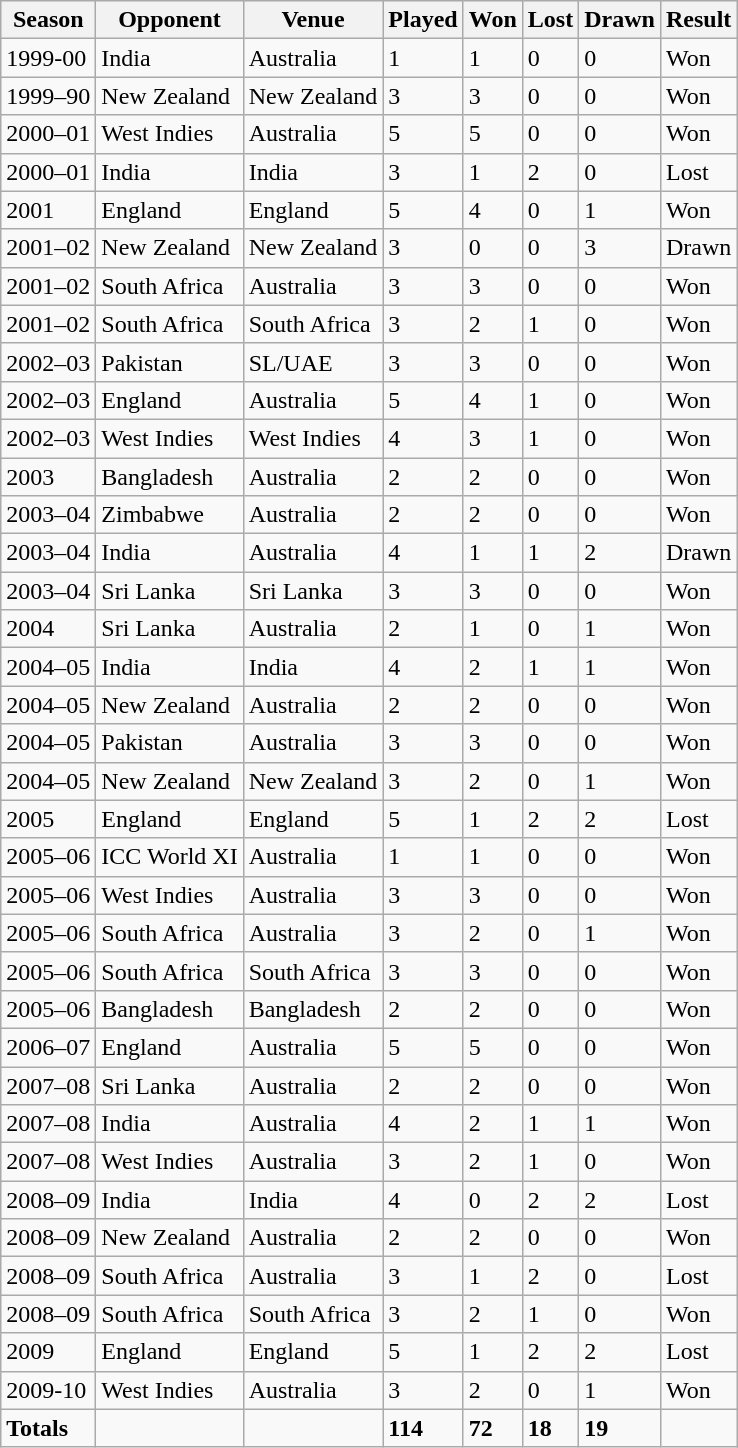<table class="wikitable">
<tr style="background:#efefef;">
<th>Season</th>
<th>Opponent</th>
<th>Venue</th>
<th>Played</th>
<th>Won</th>
<th>Lost</th>
<th>Drawn</th>
<th>Result</th>
</tr>
<tr>
<td>1999-00</td>
<td>India</td>
<td>Australia</td>
<td>1</td>
<td>1</td>
<td>0</td>
<td>0</td>
<td>Won</td>
</tr>
<tr>
<td>1999–90</td>
<td>New Zealand</td>
<td>New Zealand</td>
<td>3</td>
<td>3</td>
<td>0</td>
<td>0</td>
<td>Won</td>
</tr>
<tr>
<td>2000–01</td>
<td>West Indies</td>
<td>Australia</td>
<td>5</td>
<td>5</td>
<td>0</td>
<td>0</td>
<td>Won</td>
</tr>
<tr>
<td>2000–01</td>
<td>India</td>
<td>India</td>
<td>3</td>
<td>1</td>
<td>2</td>
<td>0</td>
<td>Lost</td>
</tr>
<tr>
<td>2001</td>
<td>England</td>
<td>England</td>
<td>5</td>
<td>4</td>
<td>0</td>
<td>1</td>
<td>Won</td>
</tr>
<tr>
<td>2001–02</td>
<td>New Zealand</td>
<td>New Zealand</td>
<td>3</td>
<td>0</td>
<td>0</td>
<td>3</td>
<td>Drawn</td>
</tr>
<tr>
<td>2001–02</td>
<td>South Africa</td>
<td>Australia</td>
<td>3</td>
<td>3</td>
<td>0</td>
<td>0</td>
<td>Won</td>
</tr>
<tr>
<td>2001–02</td>
<td>South Africa</td>
<td>South Africa</td>
<td>3</td>
<td>2</td>
<td>1</td>
<td>0</td>
<td>Won</td>
</tr>
<tr>
<td>2002–03</td>
<td>Pakistan</td>
<td>SL/UAE</td>
<td>3</td>
<td>3</td>
<td>0</td>
<td>0</td>
<td>Won</td>
</tr>
<tr>
<td>2002–03</td>
<td>England</td>
<td>Australia</td>
<td>5</td>
<td>4</td>
<td>1</td>
<td>0</td>
<td>Won</td>
</tr>
<tr>
<td>2002–03</td>
<td>West Indies</td>
<td>West Indies</td>
<td>4</td>
<td>3</td>
<td>1</td>
<td>0</td>
<td>Won</td>
</tr>
<tr>
<td>2003</td>
<td>Bangladesh</td>
<td>Australia</td>
<td>2</td>
<td>2</td>
<td>0</td>
<td>0</td>
<td>Won</td>
</tr>
<tr>
<td>2003–04</td>
<td>Zimbabwe</td>
<td>Australia</td>
<td>2</td>
<td>2</td>
<td>0</td>
<td>0</td>
<td>Won</td>
</tr>
<tr>
<td>2003–04</td>
<td>India</td>
<td>Australia</td>
<td>4</td>
<td>1</td>
<td>1</td>
<td>2</td>
<td>Drawn</td>
</tr>
<tr>
<td>2003–04</td>
<td>Sri Lanka</td>
<td>Sri Lanka</td>
<td>3</td>
<td>3</td>
<td>0</td>
<td>0</td>
<td>Won</td>
</tr>
<tr>
<td>2004</td>
<td>Sri Lanka</td>
<td>Australia</td>
<td>2</td>
<td>1</td>
<td>0</td>
<td>1</td>
<td>Won</td>
</tr>
<tr>
<td>2004–05</td>
<td>India</td>
<td>India</td>
<td>4</td>
<td>2</td>
<td>1</td>
<td>1</td>
<td>Won</td>
</tr>
<tr>
<td>2004–05</td>
<td>New Zealand</td>
<td>Australia</td>
<td>2</td>
<td>2</td>
<td>0</td>
<td>0</td>
<td>Won</td>
</tr>
<tr>
<td>2004–05</td>
<td>Pakistan</td>
<td>Australia</td>
<td>3</td>
<td>3</td>
<td>0</td>
<td>0</td>
<td>Won</td>
</tr>
<tr>
<td>2004–05</td>
<td>New Zealand</td>
<td>New Zealand</td>
<td>3</td>
<td>2</td>
<td>0</td>
<td>1</td>
<td>Won</td>
</tr>
<tr>
<td>2005</td>
<td>England</td>
<td>England</td>
<td>5</td>
<td>1</td>
<td>2</td>
<td>2</td>
<td>Lost</td>
</tr>
<tr>
<td>2005–06</td>
<td>ICC World XI</td>
<td>Australia</td>
<td>1</td>
<td>1</td>
<td>0</td>
<td>0</td>
<td>Won</td>
</tr>
<tr>
<td>2005–06</td>
<td>West Indies</td>
<td>Australia</td>
<td>3</td>
<td>3</td>
<td>0</td>
<td>0</td>
<td>Won</td>
</tr>
<tr>
<td>2005–06</td>
<td>South Africa</td>
<td>Australia</td>
<td>3</td>
<td>2</td>
<td>0</td>
<td>1</td>
<td>Won</td>
</tr>
<tr>
<td>2005–06</td>
<td>South Africa</td>
<td>South Africa</td>
<td>3</td>
<td>3</td>
<td>0</td>
<td>0</td>
<td>Won</td>
</tr>
<tr>
<td>2005–06</td>
<td>Bangladesh</td>
<td>Bangladesh</td>
<td>2</td>
<td>2</td>
<td>0</td>
<td>0</td>
<td>Won</td>
</tr>
<tr>
<td>2006–07</td>
<td>England</td>
<td>Australia</td>
<td>5</td>
<td>5</td>
<td>0</td>
<td>0</td>
<td>Won</td>
</tr>
<tr>
<td>2007–08</td>
<td>Sri Lanka</td>
<td>Australia</td>
<td>2</td>
<td>2</td>
<td>0</td>
<td>0</td>
<td>Won</td>
</tr>
<tr>
<td>2007–08</td>
<td>India</td>
<td>Australia</td>
<td>4</td>
<td>2</td>
<td>1</td>
<td>1</td>
<td>Won</td>
</tr>
<tr>
<td>2007–08</td>
<td>West Indies</td>
<td>Australia</td>
<td>3</td>
<td>2</td>
<td>1</td>
<td>0</td>
<td>Won</td>
</tr>
<tr>
<td>2008–09</td>
<td>India</td>
<td>India</td>
<td>4</td>
<td>0</td>
<td>2</td>
<td>2</td>
<td>Lost</td>
</tr>
<tr>
<td>2008–09</td>
<td>New Zealand</td>
<td>Australia</td>
<td>2</td>
<td>2</td>
<td>0</td>
<td>0</td>
<td>Won</td>
</tr>
<tr>
<td>2008–09</td>
<td>South Africa</td>
<td>Australia</td>
<td>3</td>
<td>1</td>
<td>2</td>
<td>0</td>
<td>Lost</td>
</tr>
<tr>
<td>2008–09</td>
<td>South Africa</td>
<td>South Africa</td>
<td>3</td>
<td>2</td>
<td>1</td>
<td>0</td>
<td>Won</td>
</tr>
<tr>
<td>2009</td>
<td>England</td>
<td>England</td>
<td>5</td>
<td>1</td>
<td>2</td>
<td>2</td>
<td>Lost</td>
</tr>
<tr>
<td>2009-10</td>
<td>West Indies</td>
<td>Australia</td>
<td>3</td>
<td>2</td>
<td>0</td>
<td>1</td>
<td>Won</td>
</tr>
<tr>
<td><strong>Totals</strong></td>
<td></td>
<td></td>
<td><strong>114</strong></td>
<td><strong>72</strong></td>
<td><strong>18</strong></td>
<td><strong>19</strong></td>
<td></td>
</tr>
</table>
